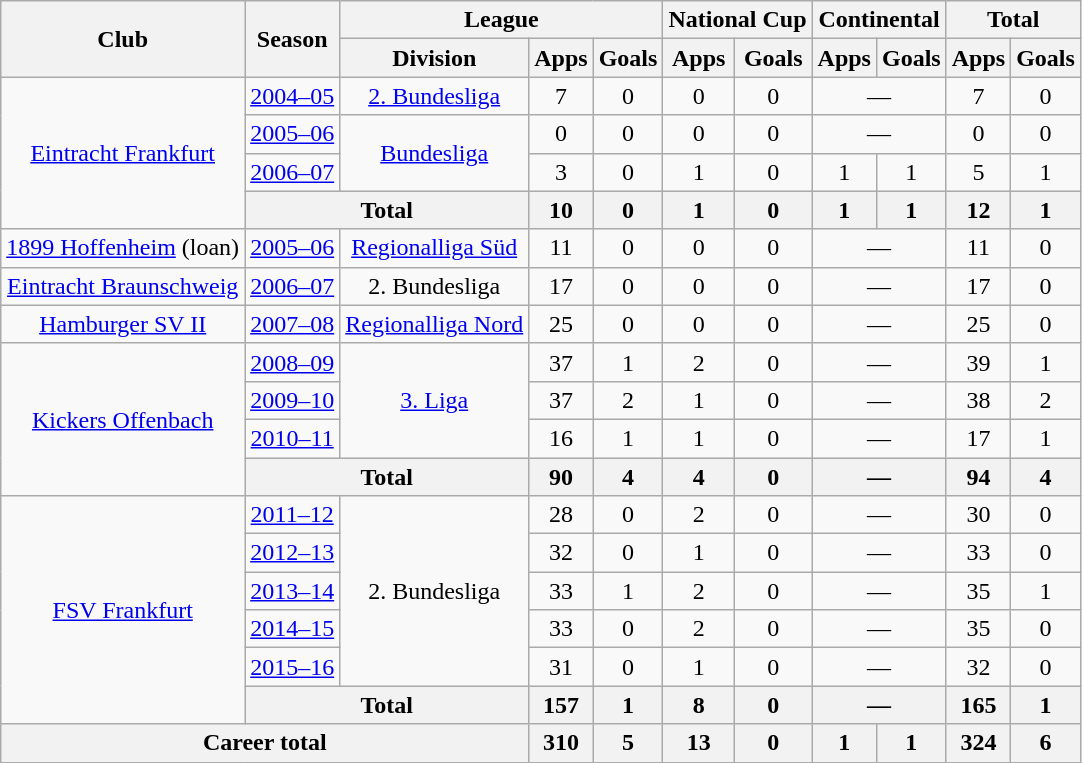<table class="wikitable" style="text-align:center">
<tr>
<th rowspan="2">Club</th>
<th rowspan="2">Season</th>
<th colspan="3">League</th>
<th colspan="2">National Cup</th>
<th colspan="2">Continental</th>
<th colspan="2">Total</th>
</tr>
<tr>
<th>Division</th>
<th>Apps</th>
<th>Goals</th>
<th>Apps</th>
<th>Goals</th>
<th>Apps</th>
<th>Goals</th>
<th>Apps</th>
<th>Goals</th>
</tr>
<tr>
<td rowspan="4"><a href='#'>Eintracht Frankfurt</a></td>
<td><a href='#'>2004–05</a></td>
<td><a href='#'>2. Bundesliga</a></td>
<td>7</td>
<td>0</td>
<td>0</td>
<td>0</td>
<td colspan="2">—</td>
<td>7</td>
<td>0</td>
</tr>
<tr>
<td><a href='#'>2005–06</a></td>
<td rowspan="2"><a href='#'>Bundesliga</a></td>
<td>0</td>
<td>0</td>
<td>0</td>
<td>0</td>
<td colspan="2">—</td>
<td>0</td>
<td>0</td>
</tr>
<tr>
<td><a href='#'>2006–07</a></td>
<td>3</td>
<td>0</td>
<td>1</td>
<td>0</td>
<td>1</td>
<td>1</td>
<td>5</td>
<td>1</td>
</tr>
<tr>
<th colspan="2">Total</th>
<th>10</th>
<th>0</th>
<th>1</th>
<th>0</th>
<th>1</th>
<th>1</th>
<th>12</th>
<th>1</th>
</tr>
<tr>
<td><a href='#'>1899 Hoffenheim</a> (loan)</td>
<td><a href='#'>2005–06</a></td>
<td><a href='#'>Regionalliga Süd</a></td>
<td>11</td>
<td>0</td>
<td>0</td>
<td>0</td>
<td colspan="2">—</td>
<td>11</td>
<td>0</td>
</tr>
<tr>
<td><a href='#'>Eintracht Braunschweig</a></td>
<td><a href='#'>2006–07</a></td>
<td>2. Bundesliga</td>
<td>17</td>
<td>0</td>
<td>0</td>
<td>0</td>
<td colspan="2">—</td>
<td>17</td>
<td>0</td>
</tr>
<tr>
<td><a href='#'>Hamburger SV II</a></td>
<td><a href='#'>2007–08</a></td>
<td><a href='#'>Regionalliga Nord</a></td>
<td>25</td>
<td>0</td>
<td>0</td>
<td>0</td>
<td colspan="2">—</td>
<td>25</td>
<td>0</td>
</tr>
<tr>
<td rowspan="4"><a href='#'>Kickers Offenbach</a></td>
<td><a href='#'>2008–09</a></td>
<td rowspan="3"><a href='#'>3. Liga</a></td>
<td>37</td>
<td>1</td>
<td>2</td>
<td>0</td>
<td colspan="2">—</td>
<td>39</td>
<td>1</td>
</tr>
<tr>
<td><a href='#'>2009–10</a></td>
<td>37</td>
<td>2</td>
<td>1</td>
<td>0</td>
<td colspan="2">—</td>
<td>38</td>
<td>2</td>
</tr>
<tr>
<td><a href='#'>2010–11</a></td>
<td>16</td>
<td>1</td>
<td>1</td>
<td>0</td>
<td colspan="2">—</td>
<td>17</td>
<td>1</td>
</tr>
<tr>
<th colspan="2">Total</th>
<th>90</th>
<th>4</th>
<th>4</th>
<th>0</th>
<th colspan="2">—</th>
<th>94</th>
<th>4</th>
</tr>
<tr>
<td rowspan="6"><a href='#'>FSV Frankfurt</a></td>
<td><a href='#'>2011–12</a></td>
<td rowspan="5">2. Bundesliga</td>
<td>28</td>
<td>0</td>
<td>2</td>
<td>0</td>
<td colspan="2">—</td>
<td>30</td>
<td>0</td>
</tr>
<tr>
<td><a href='#'>2012–13</a></td>
<td>32</td>
<td>0</td>
<td>1</td>
<td>0</td>
<td colspan="2">—</td>
<td>33</td>
<td>0</td>
</tr>
<tr>
<td><a href='#'>2013–14</a></td>
<td>33</td>
<td>1</td>
<td>2</td>
<td>0</td>
<td colspan="2">—</td>
<td>35</td>
<td>1</td>
</tr>
<tr>
<td><a href='#'>2014–15</a></td>
<td>33</td>
<td>0</td>
<td>2</td>
<td>0</td>
<td colspan="2">—</td>
<td>35</td>
<td>0</td>
</tr>
<tr>
<td><a href='#'>2015–16</a></td>
<td>31</td>
<td>0</td>
<td>1</td>
<td>0</td>
<td colspan="2">—</td>
<td>32</td>
<td>0</td>
</tr>
<tr>
<th colspan="2">Total</th>
<th>157</th>
<th>1</th>
<th>8</th>
<th>0</th>
<th colspan="2">—</th>
<th>165</th>
<th>1</th>
</tr>
<tr>
<th colspan="3">Career total</th>
<th>310</th>
<th>5</th>
<th>13</th>
<th>0</th>
<th>1</th>
<th>1</th>
<th>324</th>
<th>6</th>
</tr>
</table>
